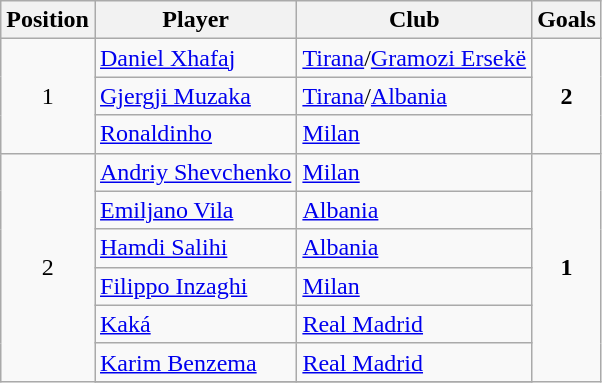<table class="wikitable">
<tr>
<th>Position</th>
<th>Player</th>
<th>Club</th>
<th>Goals</th>
</tr>
<tr>
<td rowspan=3 align="center">1</td>
<td> <a href='#'>Daniel Xhafaj</a></td>
<td> <a href='#'>Tirana</a>/<a href='#'>Gramozi Ersekë</a></td>
<td rowspan=3 align="center"><strong>2</strong></td>
</tr>
<tr>
<td> <a href='#'>Gjergji Muzaka</a></td>
<td> <a href='#'>Tirana</a>/<a href='#'>Albania</a></td>
</tr>
<tr>
<td> <a href='#'>Ronaldinho</a></td>
<td> <a href='#'>Milan</a></td>
</tr>
<tr>
<td rowspan=7 align="center">2</td>
<td> <a href='#'>Andriy Shevchenko</a></td>
<td> <a href='#'>Milan</a></td>
<td rowspan=7 align="center"><strong>1</strong></td>
</tr>
<tr>
<td> <a href='#'>Emiljano Vila</a></td>
<td> <a href='#'>Albania</a></td>
</tr>
<tr>
<td> <a href='#'>Hamdi Salihi</a></td>
<td> <a href='#'>Albania</a></td>
</tr>
<tr>
<td> <a href='#'>Filippo Inzaghi</a></td>
<td> <a href='#'>Milan</a></td>
</tr>
<tr>
<td> <a href='#'>Kaká</a></td>
<td> <a href='#'>Real Madrid</a></td>
</tr>
<tr>
<td> <a href='#'>Karim Benzema</a></td>
<td> <a href='#'>Real Madrid</a></td>
</tr>
<tr>
</tr>
</table>
